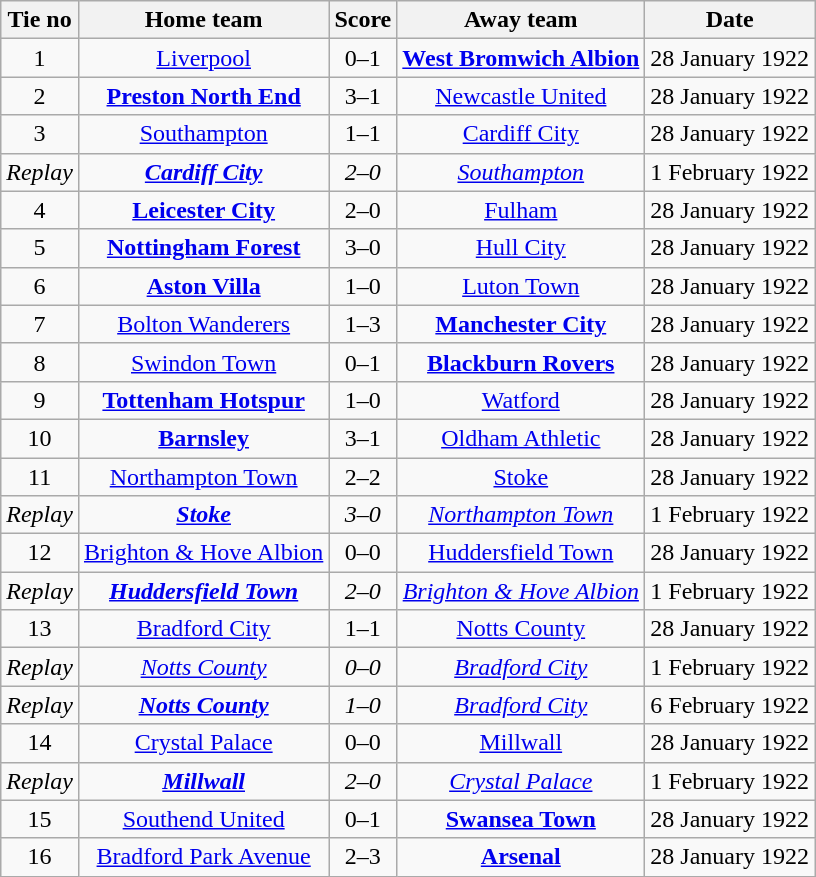<table class="wikitable" style="text-align: center">
<tr>
<th>Tie no</th>
<th>Home team</th>
<th>Score</th>
<th>Away team</th>
<th>Date</th>
</tr>
<tr>
<td>1</td>
<td><a href='#'>Liverpool</a></td>
<td>0–1</td>
<td><strong><a href='#'>West Bromwich Albion</a></strong></td>
<td>28 January 1922</td>
</tr>
<tr>
<td>2</td>
<td><strong><a href='#'>Preston North End</a></strong></td>
<td>3–1</td>
<td><a href='#'>Newcastle United</a></td>
<td>28 January 1922</td>
</tr>
<tr>
<td>3</td>
<td><a href='#'>Southampton</a></td>
<td>1–1</td>
<td><a href='#'>Cardiff City</a></td>
<td>28 January 1922</td>
</tr>
<tr>
<td><em>Replay</em></td>
<td><strong><em><a href='#'>Cardiff City</a></em></strong></td>
<td><em>2–0</em></td>
<td><em><a href='#'>Southampton</a></em></td>
<td>1 February 1922</td>
</tr>
<tr>
<td>4</td>
<td><strong><a href='#'>Leicester City</a></strong></td>
<td>2–0</td>
<td><a href='#'>Fulham</a></td>
<td>28 January 1922</td>
</tr>
<tr>
<td>5</td>
<td><strong><a href='#'>Nottingham Forest</a></strong></td>
<td>3–0</td>
<td><a href='#'>Hull City</a></td>
<td>28 January 1922</td>
</tr>
<tr>
<td>6</td>
<td><strong><a href='#'>Aston Villa</a></strong></td>
<td>1–0</td>
<td><a href='#'>Luton Town</a></td>
<td>28 January 1922</td>
</tr>
<tr>
<td>7</td>
<td><a href='#'>Bolton Wanderers</a></td>
<td>1–3</td>
<td><strong><a href='#'>Manchester City</a></strong></td>
<td>28 January 1922</td>
</tr>
<tr>
<td>8</td>
<td><a href='#'>Swindon Town</a></td>
<td>0–1</td>
<td><strong><a href='#'>Blackburn Rovers</a></strong></td>
<td>28 January 1922</td>
</tr>
<tr>
<td>9</td>
<td><strong><a href='#'>Tottenham Hotspur</a></strong></td>
<td>1–0</td>
<td><a href='#'>Watford</a></td>
<td>28 January 1922</td>
</tr>
<tr>
<td>10</td>
<td><strong><a href='#'>Barnsley</a></strong></td>
<td>3–1</td>
<td><a href='#'>Oldham Athletic</a></td>
<td>28 January 1922</td>
</tr>
<tr>
<td>11</td>
<td><a href='#'>Northampton Town</a></td>
<td>2–2</td>
<td><a href='#'>Stoke</a></td>
<td>28 January 1922</td>
</tr>
<tr>
<td><em>Replay</em></td>
<td><strong><em><a href='#'>Stoke</a></em></strong></td>
<td><em>3–0</em></td>
<td><em><a href='#'>Northampton Town</a></em></td>
<td>1 February 1922</td>
</tr>
<tr>
<td>12</td>
<td><a href='#'>Brighton & Hove Albion</a></td>
<td>0–0</td>
<td><a href='#'>Huddersfield Town</a></td>
<td>28 January 1922</td>
</tr>
<tr>
<td><em>Replay</em></td>
<td><strong><em><a href='#'>Huddersfield Town</a></em></strong></td>
<td><em>2–0</em></td>
<td><em><a href='#'>Brighton & Hove Albion</a></em></td>
<td>1 February 1922</td>
</tr>
<tr>
<td>13</td>
<td><a href='#'>Bradford City</a></td>
<td>1–1</td>
<td><a href='#'>Notts County</a></td>
<td>28 January 1922</td>
</tr>
<tr>
<td><em>Replay</em></td>
<td><em><a href='#'>Notts County</a></em></td>
<td><em>0–0</em></td>
<td><em><a href='#'>Bradford City</a></em></td>
<td>1 February 1922</td>
</tr>
<tr>
<td><em>Replay</em></td>
<td><strong><em><a href='#'>Notts County</a></em></strong></td>
<td><em>1–0</em></td>
<td><em><a href='#'>Bradford City</a></em></td>
<td>6 February 1922</td>
</tr>
<tr>
<td>14</td>
<td><a href='#'>Crystal Palace</a></td>
<td>0–0</td>
<td><a href='#'>Millwall</a></td>
<td>28 January 1922</td>
</tr>
<tr>
<td><em>Replay</em></td>
<td><strong><em><a href='#'>Millwall</a></em></strong></td>
<td><em>2–0</em></td>
<td><em><a href='#'>Crystal Palace</a></em></td>
<td>1 February 1922</td>
</tr>
<tr>
<td>15</td>
<td><a href='#'>Southend United</a></td>
<td>0–1</td>
<td><strong><a href='#'>Swansea Town</a></strong></td>
<td>28 January 1922</td>
</tr>
<tr>
<td>16</td>
<td><a href='#'>Bradford Park Avenue</a></td>
<td>2–3</td>
<td><strong><a href='#'>Arsenal</a></strong></td>
<td>28 January 1922</td>
</tr>
</table>
